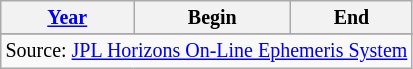<table class="wikitable" style="text-align: center; font-size:smaller;">
<tr>
<th><a href='#'>Year</a></th>
<th>Begin</th>
<th>End</th>
</tr>
<tr>
</tr>
<tr>
</tr>
<tr>
</tr>
<tr>
</tr>
<tr>
</tr>
<tr>
</tr>
<tr>
</tr>
<tr>
</tr>
<tr>
</tr>
<tr>
</tr>
<tr>
</tr>
<tr>
</tr>
<tr>
</tr>
<tr>
</tr>
<tr>
</tr>
<tr>
</tr>
<tr>
</tr>
<tr>
</tr>
<tr>
</tr>
<tr>
</tr>
<tr>
</tr>
<tr>
</tr>
<tr>
</tr>
<tr>
</tr>
<tr>
</tr>
<tr>
</tr>
<tr>
</tr>
<tr>
</tr>
<tr>
</tr>
<tr>
</tr>
<tr>
<td colspan=3>Source: <a href='#'>JPL Horizons On-Line Ephemeris System</a></td>
</tr>
</table>
